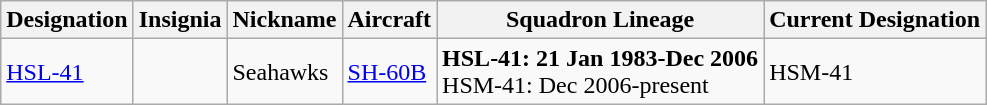<table class="wikitable">
<tr>
<th>Designation</th>
<th>Insignia</th>
<th>Nickname</th>
<th>Aircraft</th>
<th>Squadron Lineage</th>
<th>Current Designation</th>
</tr>
<tr>
<td><a href='#'>HSL-41</a></td>
<td></td>
<td>Seahawks</td>
<td><a href='#'>SH-60B</a></td>
<td style="white-space: nowrap;"><strong>HSL-41: 21 Jan 1983-Dec 2006</strong><br>HSM-41: Dec 2006-present</td>
<td>HSM-41</td>
</tr>
</table>
